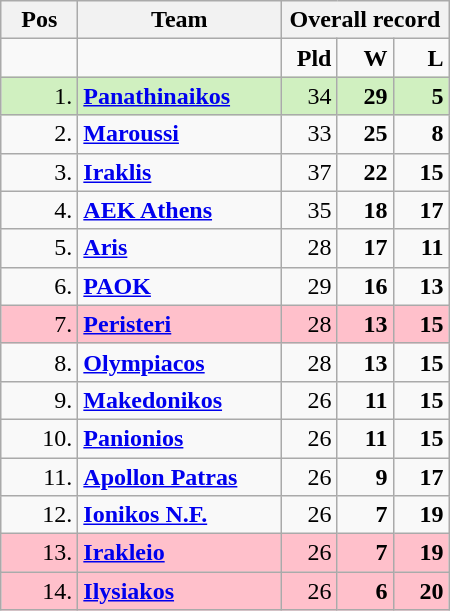<table class="wikitable" style="text-align: right;">
<tr>
<th width="44">Pos</th>
<th width="128">Team</th>
<th colspan=3>Overall record</th>
</tr>
<tr>
<td></td>
<td></td>
<td width="30"><strong>Pld</strong></td>
<td width="30"><strong>W</strong></td>
<td width="30"><strong>L</strong></td>
</tr>
<tr bgcolor="D0F0C0">
<td>1.</td>
<td align="left"><strong><a href='#'>Panathinaikos</a></strong></td>
<td>34</td>
<td><strong>29</strong></td>
<td><strong>5</strong></td>
</tr>
<tr>
<td>2.</td>
<td align="left"><strong><a href='#'>Maroussi</a></strong></td>
<td>33</td>
<td><strong>25</strong></td>
<td><strong>8</strong></td>
</tr>
<tr>
<td>3.</td>
<td align="left"><strong><a href='#'>Iraklis</a></strong></td>
<td>37</td>
<td><strong>22</strong></td>
<td><strong>15</strong></td>
</tr>
<tr>
<td>4.</td>
<td align="left"><strong><a href='#'>AEK Athens</a></strong></td>
<td>35</td>
<td><strong>18</strong></td>
<td><strong>17</strong></td>
</tr>
<tr>
<td>5.</td>
<td align="left"><strong><a href='#'>Aris</a></strong></td>
<td>28</td>
<td><strong>17</strong></td>
<td><strong>11</strong></td>
</tr>
<tr>
<td>6.</td>
<td align="left"><strong><a href='#'>PAOK</a></strong></td>
<td>29</td>
<td><strong>16</strong></td>
<td><strong>13</strong></td>
</tr>
<tr bgcolor="ffc0cb">
<td>7.</td>
<td align="left"><strong><a href='#'>Peristeri</a></strong> </td>
<td>28</td>
<td><strong>13</strong></td>
<td><strong>15</strong></td>
</tr>
<tr>
<td>8.</td>
<td align="left"><strong><a href='#'>Olympiacos</a></strong></td>
<td>28</td>
<td><strong>13</strong></td>
<td><strong>15</strong></td>
</tr>
<tr>
<td>9.</td>
<td align="left"><strong><a href='#'>Makedonikos</a></strong></td>
<td>26</td>
<td><strong>11</strong></td>
<td><strong>15</strong></td>
</tr>
<tr>
<td>10.</td>
<td align="left"><strong><a href='#'>Panionios</a></strong></td>
<td>26</td>
<td><strong>11</strong></td>
<td><strong>15</strong></td>
</tr>
<tr>
<td>11.</td>
<td align="left"><strong><a href='#'>Apollon Patras</a></strong></td>
<td>26</td>
<td><strong>9</strong></td>
<td><strong>17</strong></td>
</tr>
<tr>
<td>12.</td>
<td align="left"><strong><a href='#'>Ionikos N.F.</a></strong></td>
<td>26</td>
<td><strong>7</strong></td>
<td><strong>19</strong></td>
</tr>
<tr bgcolor="ffc0cb">
<td>13.</td>
<td align="left"><strong><a href='#'>Irakleio</a></strong></td>
<td>26</td>
<td><strong>7</strong></td>
<td><strong>19</strong></td>
</tr>
<tr bgcolor="ffc0cb">
<td>14.</td>
<td align="left"><strong><a href='#'>Ilysiakos</a></strong></td>
<td>26</td>
<td><strong>6</strong></td>
<td><strong>20</strong></td>
</tr>
</table>
